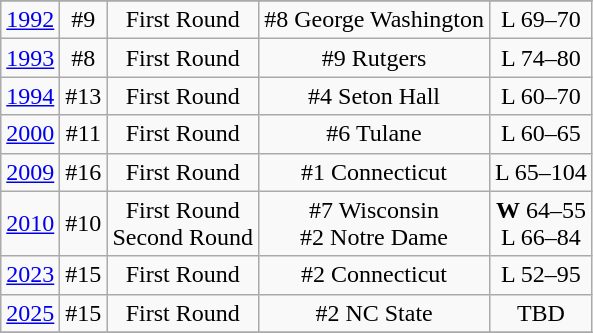<table class="wikitable" style="text-align:center">
<tr>
</tr>
<tr>
<td rowspan=1><a href='#'>1992</a></td>
<td>#9</td>
<td>First Round</td>
<td>#8 George Washington</td>
<td>L 69–70</td>
</tr>
<tr style="text-align:center;">
<td rowspan=1><a href='#'>1993</a></td>
<td>#8</td>
<td>First Round</td>
<td>#9 Rutgers</td>
<td>L 74–80</td>
</tr>
<tr style="text-align:center;">
<td rowspan=1><a href='#'>1994</a></td>
<td>#13</td>
<td>First Round</td>
<td>#4 Seton Hall</td>
<td>L 60–70</td>
</tr>
<tr style="text-align:center;">
<td rowspan=1><a href='#'>2000</a></td>
<td>#11</td>
<td>First Round</td>
<td>#6 Tulane</td>
<td>L 60–65</td>
</tr>
<tr style="text-align:center;">
<td rowspan=1><a href='#'>2009</a></td>
<td>#16</td>
<td>First Round</td>
<td>#1 Connecticut</td>
<td>L 65–104</td>
</tr>
<tr style="text-align:center;">
<td rowspan=1><a href='#'>2010</a></td>
<td>#10</td>
<td>First Round<br>Second Round</td>
<td>#7 Wisconsin<br>#2 Notre Dame</td>
<td><strong>W</strong> 64–55<br>L 66–84</td>
</tr>
<tr style="text-align:center;">
<td rowspan=1><a href='#'>2023</a></td>
<td>#15</td>
<td>First Round</td>
<td>#2 Connecticut</td>
<td>L 52–95</td>
</tr>
<tr style="text-align:center;">
<td rowspan=1><a href='#'>2025</a></td>
<td>#15</td>
<td>First Round</td>
<td>#2 NC State</td>
<td>TBD</td>
</tr>
<tr style="text-align:center;">
</tr>
</table>
